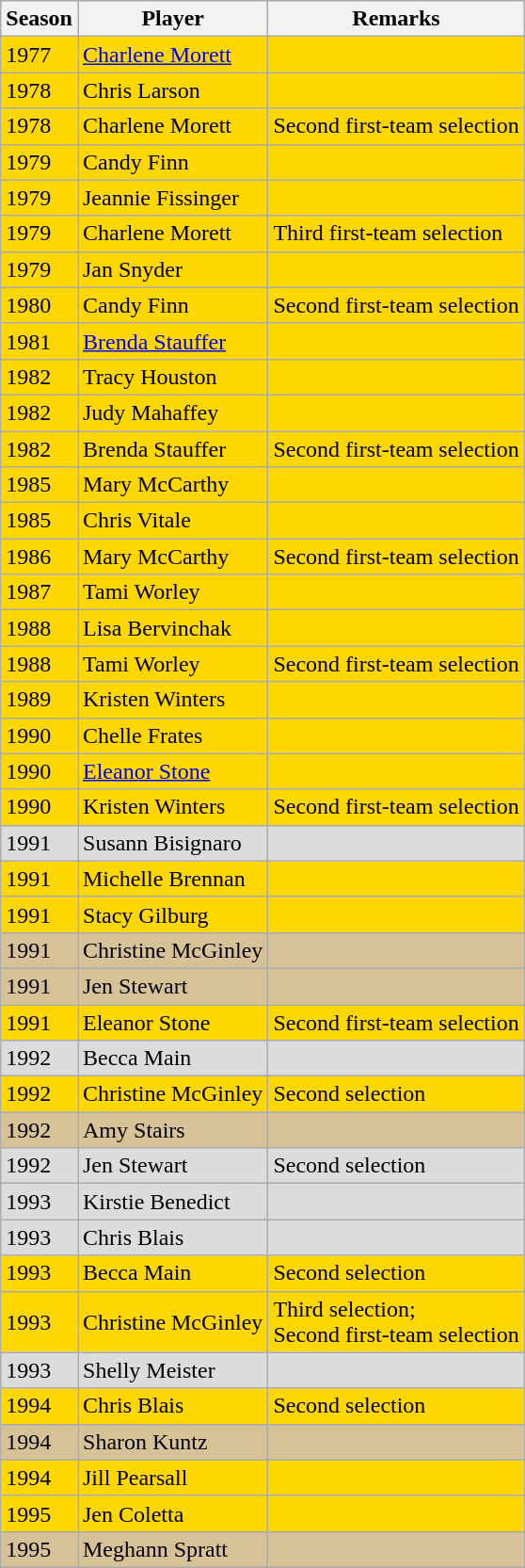<table class="wikitable">
<tr>
<th width=>Season</th>
<th width=>Player</th>
<th width=>Remarks</th>
</tr>
<tr align="left"  style="background: #FFD700;">
<td>1977</td>
<td><a href='#'>Charlene Morett</a></td>
<td></td>
</tr>
<tr align="left"  style="background: #FFD700;">
<td>1978</td>
<td>Chris Larson</td>
<td></td>
</tr>
<tr align="left"  style="background: #FFD700;">
<td>1978</td>
<td>Charlene Morett</td>
<td>Second first-team selection</td>
</tr>
<tr align="left"  style="background: #FFD700;">
<td>1979</td>
<td>Candy Finn</td>
<td></td>
</tr>
<tr align="left"  style="background: #FFD700;">
<td>1979</td>
<td>Jeannie Fissinger</td>
<td></td>
</tr>
<tr align="left"  style="background: #FFD700;">
<td>1979</td>
<td>Charlene Morett</td>
<td>Third first-team selection</td>
</tr>
<tr align="left"  style="background: #FFD700;">
<td>1979</td>
<td>Jan Snyder</td>
<td></td>
</tr>
<tr align="left"  style="background: #FFD700;">
<td>1980</td>
<td>Candy Finn</td>
<td>Second first-team selection</td>
</tr>
<tr align="left"  style="background: #FFD700;">
<td>1981</td>
<td><a href='#'>Brenda Stauffer</a></td>
<td></td>
</tr>
<tr align="left"  style="background: #FFD700;">
<td>1982</td>
<td>Tracy Houston</td>
<td></td>
</tr>
<tr align="left"  style="background: #FFD700;">
<td>1982</td>
<td>Judy Mahaffey</td>
<td></td>
</tr>
<tr align="left"  style="background: #FFD700;">
<td>1982</td>
<td>Brenda Stauffer</td>
<td>Second first-team selection</td>
</tr>
<tr align="left"  style="background: #FFD700;">
<td>1985</td>
<td>Mary McCarthy</td>
<td></td>
</tr>
<tr align="left"  style="background: #FFD700;">
<td>1985</td>
<td>Chris Vitale</td>
<td></td>
</tr>
<tr align="left"  style="background: #FFD700;">
<td>1986</td>
<td>Mary McCarthy</td>
<td>Second first-team selection</td>
</tr>
<tr align="left"  style="background: #FFD700;">
<td>1987</td>
<td>Tami Worley</td>
<td></td>
</tr>
<tr align="left"  style="background: #FFD700;">
<td>1988</td>
<td>Lisa Bervinchak</td>
<td></td>
</tr>
<tr align="left"  style="background: #FFD700;">
<td>1988</td>
<td>Tami Worley</td>
<td>Second first-team selection</td>
</tr>
<tr align="left"  style="background: #FFD700;">
<td>1989</td>
<td>Kristen Winters</td>
<td></td>
</tr>
<tr align="left"  style="background: #FFD700;">
<td>1990</td>
<td>Chelle Frates</td>
<td></td>
</tr>
<tr align="left"  style="background: #FFD700;">
<td>1990</td>
<td><a href='#'>Eleanor Stone</a></td>
<td></td>
</tr>
<tr align="left"  style="background: #FFD700;">
<td>1990</td>
<td>Kristen Winters</td>
<td>Second first-team selection</td>
</tr>
<tr align="left"  style="background: #dcdcdc;">
<td>1991</td>
<td>Susann Bisignaro</td>
<td></td>
</tr>
<tr align="left"  style="background: #FFD700;">
<td>1991</td>
<td>Michelle Brennan</td>
<td></td>
</tr>
<tr align="left"  style="background: #FFD700;">
<td>1991</td>
<td>Stacy Gilburg</td>
<td></td>
</tr>
<tr align="left"  style="background: #d7c297;">
<td>1991</td>
<td>Christine McGinley</td>
<td></td>
</tr>
<tr align="left"  style="background: #d7c297;">
<td>1991</td>
<td>Jen Stewart</td>
<td></td>
</tr>
<tr align="left"  style="background: #FFD700;">
<td>1991</td>
<td>Eleanor Stone</td>
<td>Second first-team selection</td>
</tr>
<tr align="left"  style="background: #dcdcdc;">
<td>1992</td>
<td>Becca Main</td>
<td></td>
</tr>
<tr align="left"  style="background: #FFD700;">
<td>1992</td>
<td>Christine McGinley</td>
<td>Second selection</td>
</tr>
<tr align="left"  style="background: #d7c297;">
<td>1992</td>
<td>Amy Stairs</td>
<td></td>
</tr>
<tr align="left"  style="background: #dcdcdc;">
<td>1992</td>
<td>Jen Stewart</td>
<td>Second selection</td>
</tr>
<tr align="left"  style="background: #dcdcdc;">
<td>1993</td>
<td>Kirstie Benedict</td>
<td></td>
</tr>
<tr align="left"  style="background: #dcdcdc;">
<td>1993</td>
<td>Chris Blais</td>
<td></td>
</tr>
<tr align="left"  style="background: #FFD700;">
<td>1993</td>
<td>Becca Main</td>
<td>Second selection</td>
</tr>
<tr align="left"  style="background: #FFD700;">
<td>1993</td>
<td>Christine McGinley</td>
<td>Third selection; <br> Second first-team selection</td>
</tr>
<tr align="left"  style="background: #dcdcdc;">
<td>1993</td>
<td>Shelly Meister</td>
<td></td>
</tr>
<tr align="left"  style="background: #FFD700;">
<td>1994</td>
<td>Chris Blais</td>
<td>Second selection</td>
</tr>
<tr align="left"  style="background: #d7c297;">
<td>1994</td>
<td>Sharon Kuntz</td>
<td></td>
</tr>
<tr align="left"  style="background: #FFD700;">
<td>1994</td>
<td>Jill Pearsall</td>
<td></td>
</tr>
<tr align="left"  style="background: #FFD700;">
<td>1995</td>
<td>Jen Coletta</td>
<td></td>
</tr>
<tr align="left"  style="background: #d7c297;">
<td>1995</td>
<td>Meghann Spratt</td>
<td></td>
</tr>
</table>
